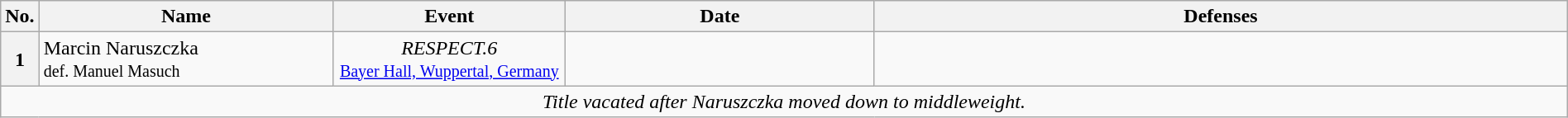<table class="wikitable" style="width:100%;">
<tr>
<th style="width:1%;">No.</th>
<th style="width:19%;">Name</th>
<th style="width:15%;">Event</th>
<th style="width:20%;">Date</th>
<th style="width:45%;">Defenses</th>
</tr>
<tr>
<th>1</th>
<td align=left> Marcin Naruszczka<br><small>def. Manuel Masuch</small></td>
<td align=center><em>RESPECT.6</em><br><small><a href='#'>Bayer Hall, Wuppertal, Germany</a></small></td>
<td align=center></td>
<td></td>
</tr>
<tr>
<td style="text-align:center;" colspan="5"><em>Title vacated after Naruszczka moved down to middleweight.</em></td>
</tr>
</table>
